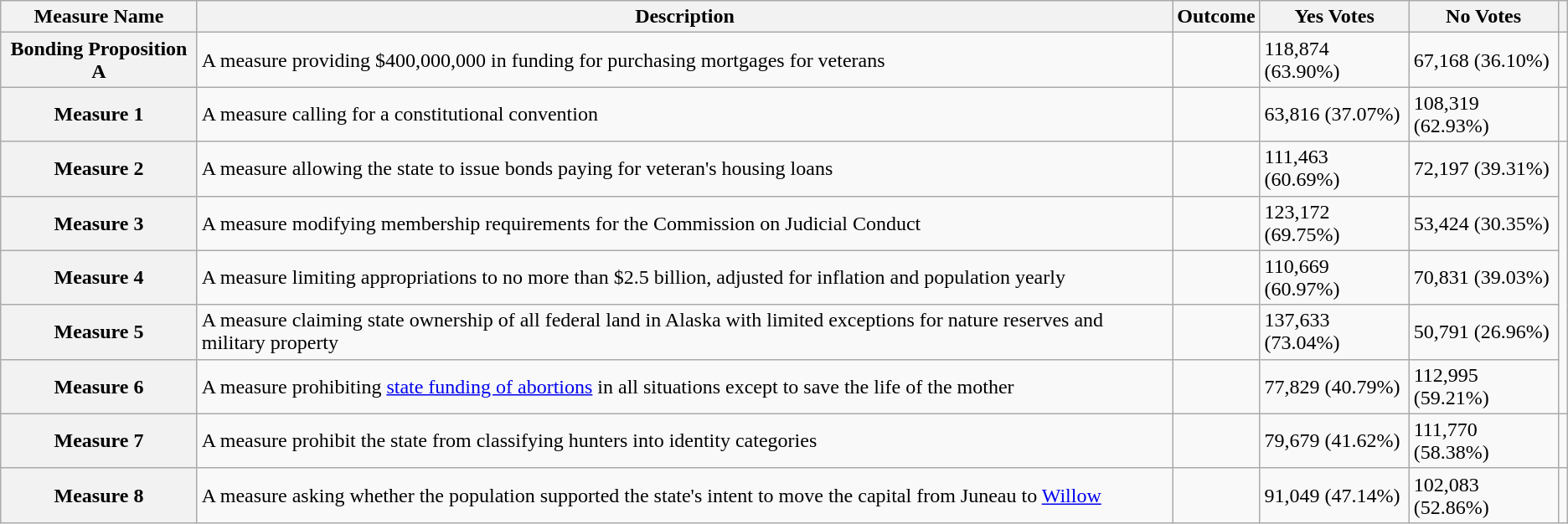<table class="wikitable sortable plainrowheaders">
<tr>
<th scope=col>Measure Name</th>
<th scope=col>Description</th>
<th scope=col>Outcome</th>
<th scope=col>Yes Votes</th>
<th scope=col>No Votes</th>
<th scope=col class=unsortable></th>
</tr>
<tr>
<th scope=row>Bonding Proposition A</th>
<td>A measure providing $400,000,000 in funding for purchasing mortgages for veterans</td>
<td></td>
<td>118,874 (63.90%)</td>
<td>67,168 (36.10%)</td>
<td></td>
</tr>
<tr>
<th scope=row>Measure 1</th>
<td>A measure calling for a constitutional convention</td>
<td></td>
<td>63,816 (37.07%)</td>
<td>108,319 (62.93%)</td>
<td></td>
</tr>
<tr>
<th scope=row>Measure 2</th>
<td>A measure allowing the state to issue bonds paying for veteran's housing loans</td>
<td></td>
<td>111,463 (60.69%)</td>
<td>72,197 (39.31%)</td>
<td rowspan=5></td>
</tr>
<tr>
<th scope=row>Measure 3</th>
<td>A measure modifying membership requirements for the Commission on Judicial Conduct</td>
<td></td>
<td>123,172 (69.75%)</td>
<td>53,424 (30.35%)</td>
</tr>
<tr>
<th scope=row>Measure 4</th>
<td>A measure limiting appropriations to no more than $2.5 billion, adjusted for inflation and population yearly</td>
<td></td>
<td>110,669 (60.97%)</td>
<td>70,831 (39.03%)</td>
</tr>
<tr>
<th scope=row>Measure 5</th>
<td>A measure claiming state ownership of all federal land in Alaska with limited exceptions for nature reserves and military property</td>
<td></td>
<td>137,633 (73.04%)</td>
<td>50,791 (26.96%)</td>
</tr>
<tr>
<th scope=row>Measure 6</th>
<td>A measure prohibiting <a href='#'>state funding of abortions</a> in all situations except to save the life of the mother</td>
<td></td>
<td>77,829 (40.79%)</td>
<td>112,995 (59.21%)</td>
</tr>
<tr>
<th scope=row>Measure 7</th>
<td>A measure prohibit the state from classifying hunters into identity categories</td>
<td></td>
<td>79,679 (41.62%)</td>
<td>111,770 (58.38%)</td>
</tr>
<tr>
<th scope=row>Measure 8</th>
<td>A measure asking whether the population supported the state's intent to move the capital from Juneau to <a href='#'>Willow</a></td>
<td></td>
<td>91,049 (47.14%)</td>
<td>102,083 (52.86%)</td>
<td></td>
</tr>
</table>
